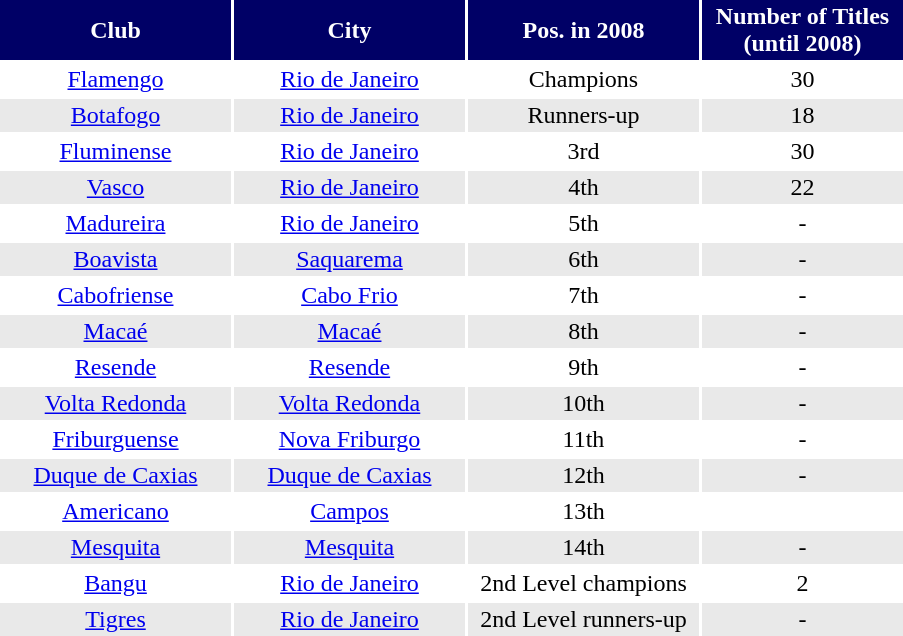<table border="0,75" cellpadding="2" style="text-align: center;">
<tr>
<th style="background: #006; color: #fff;width:150px">Club</th>
<th style="background: #006; color: #fff;width:150px">City</th>
<th style="background: #006; color: #fff;width:150px">Pos. in 2008</th>
<th style="background: #006; color: #fff;width:130px">Number of Titles (until 2008)</th>
</tr>
<tr style="background:white; color:black">
<td><a href='#'>Flamengo</a></td>
<td><a href='#'>Rio de Janeiro</a></td>
<td>Champions</td>
<td>30</td>
</tr>
<tr style="background:#e9e9e9; color:black">
<td><a href='#'>Botafogo</a></td>
<td><a href='#'>Rio de Janeiro</a></td>
<td>Runners-up</td>
<td>18</td>
</tr>
<tr style="background:white; color:black">
<td><a href='#'>Fluminense</a></td>
<td><a href='#'>Rio de Janeiro</a></td>
<td>3rd</td>
<td>30</td>
</tr>
<tr style="background:#e9e9e9; color:black">
<td><a href='#'>Vasco</a></td>
<td><a href='#'>Rio de Janeiro</a></td>
<td>4th</td>
<td>22</td>
</tr>
<tr style="background:white; color:black">
<td><a href='#'>Madureira</a></td>
<td><a href='#'>Rio de Janeiro</a></td>
<td>5th</td>
<td>-</td>
</tr>
<tr style="background:#e9e9e9; color:black">
<td><a href='#'>Boavista</a></td>
<td><a href='#'>Saquarema</a></td>
<td>6th</td>
<td>-</td>
</tr>
<tr style="background:white; color:black">
<td><a href='#'>Cabofriense</a></td>
<td><a href='#'>Cabo Frio</a></td>
<td>7th</td>
<td>-</td>
</tr>
<tr style="background:#e9e9e9; color:black">
<td><a href='#'>Macaé</a></td>
<td><a href='#'>Macaé</a></td>
<td>8th</td>
<td>-</td>
</tr>
<tr style="background:white; color:black">
<td><a href='#'>Resende</a></td>
<td><a href='#'>Resende</a></td>
<td>9th</td>
<td>-</td>
</tr>
<tr style="background:#e9e9e9; color:black">
<td><a href='#'>Volta Redonda</a></td>
<td><a href='#'>Volta Redonda</a></td>
<td>10th</td>
<td>-</td>
</tr>
<tr style="background:white; color:black">
<td><a href='#'>Friburguense</a></td>
<td><a href='#'>Nova Friburgo</a></td>
<td>11th</td>
<td>-</td>
</tr>
<tr style="background:#e9e9e9; color:black">
<td><a href='#'>Duque de Caxias</a></td>
<td><a href='#'>Duque de Caxias</a></td>
<td>12th</td>
<td>-</td>
</tr>
<tr style="background:white; color:black">
<td><a href='#'>Americano</a></td>
<td><a href='#'>Campos</a></td>
<td>13th</td>
<td></td>
</tr>
<tr style="background:#e9e9e9; color:black">
<td><a href='#'>Mesquita</a></td>
<td><a href='#'>Mesquita</a></td>
<td>14th</td>
<td>-</td>
</tr>
<tr style="background:white; color:black">
<td><a href='#'>Bangu</a></td>
<td><a href='#'>Rio de Janeiro</a></td>
<td>2nd Level champions</td>
<td>2</td>
</tr>
<tr style="background:#e9e9e9; color:black">
<td><a href='#'>Tigres</a></td>
<td><a href='#'>Rio de Janeiro</a></td>
<td>2nd Level runners-up</td>
<td>-</td>
</tr>
</table>
